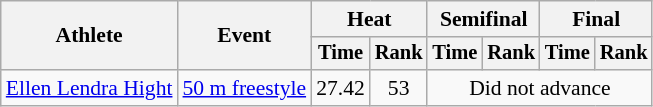<table class=wikitable style="font-size:90%">
<tr>
<th rowspan="2">Athlete</th>
<th rowspan="2">Event</th>
<th colspan="2">Heat</th>
<th colspan="2">Semifinal</th>
<th colspan="2">Final</th>
</tr>
<tr style="font-size:95%">
<th>Time</th>
<th>Rank</th>
<th>Time</th>
<th>Rank</th>
<th>Time</th>
<th>Rank</th>
</tr>
<tr align=center>
<td align=left><a href='#'>Ellen Lendra Hight</a></td>
<td align=left><a href='#'>50 m freestyle</a></td>
<td>27.42</td>
<td>53</td>
<td colspan=4>Did not advance</td>
</tr>
</table>
